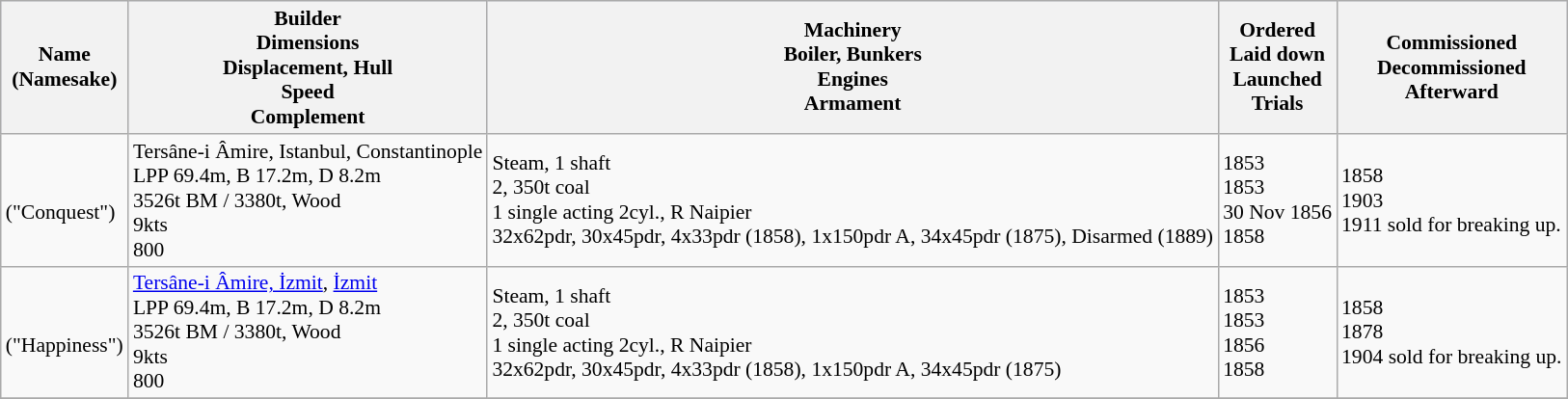<table class="wikitable" style="font-size:90%;">
<tr bgcolor="#e6e9ff">
<th>Name<br>(Namesake)</th>
<th>Builder<br>Dimensions<br>Displacement, Hull<br>Speed<br>Complement</th>
<th>Machinery<br>Boiler, Bunkers<br>Engines<br>Armament</th>
<th>Ordered<br>Laid down<br>Launched<br>Trials</th>
<th>Commissioned<br>Decommissioned<br>Afterward</th>
</tr>
<tr ---->
<td><br>("Conquest")</td>
<td> Tersâne-i Âmire, Istanbul, Constantinople<br>LPP 69.4m, B 17.2m, D 8.2m<br>3526t BM / 3380t, Wood<br>9kts<br>800</td>
<td>Steam, 1 shaft<br>2, 350t coal<br>1 single acting 2cyl., R Naipier<br>32x62pdr, 30x45pdr, 4x33pdr (1858), 1x150pdr A, 34x45pdr (1875), Disarmed (1889)</td>
<td>1853<br>1853<br>30 Nov 1856<br>1858</td>
<td>1858<br>1903<br>1911 sold for breaking up.</td>
</tr>
<tr ---->
<td><br>("Happiness")</td>
<td> <a href='#'>Tersâne-i Âmire, İzmit</a>, <a href='#'>İzmit</a><br>LPP 69.4m, B 17.2m, D 8.2m<br>3526t BM / 3380t, Wood<br>9kts<br>800</td>
<td>Steam, 1 shaft<br>2, 350t coal<br>1 single acting 2cyl., R Naipier<br>32x62pdr, 30x45pdr, 4x33pdr (1858), 1x150pdr A, 34x45pdr (1875)</td>
<td>1853<br>1853<br>1856<br>1858</td>
<td>1858<br>1878<br>1904 sold for breaking up.</td>
</tr>
<tr ---->
</tr>
</table>
